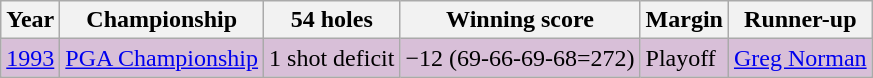<table class="wikitable">
<tr>
<th>Year</th>
<th>Championship</th>
<th>54 holes</th>
<th>Winning score</th>
<th>Margin</th>
<th>Runner-up</th>
</tr>
<tr style="background:#D8BFD8;">
<td><a href='#'>1993</a></td>
<td><a href='#'>PGA Championship</a></td>
<td>1 shot deficit</td>
<td>−12 (69-66-69-68=272)</td>
<td>Playoff</td>
<td> <a href='#'>Greg Norman</a></td>
</tr>
</table>
